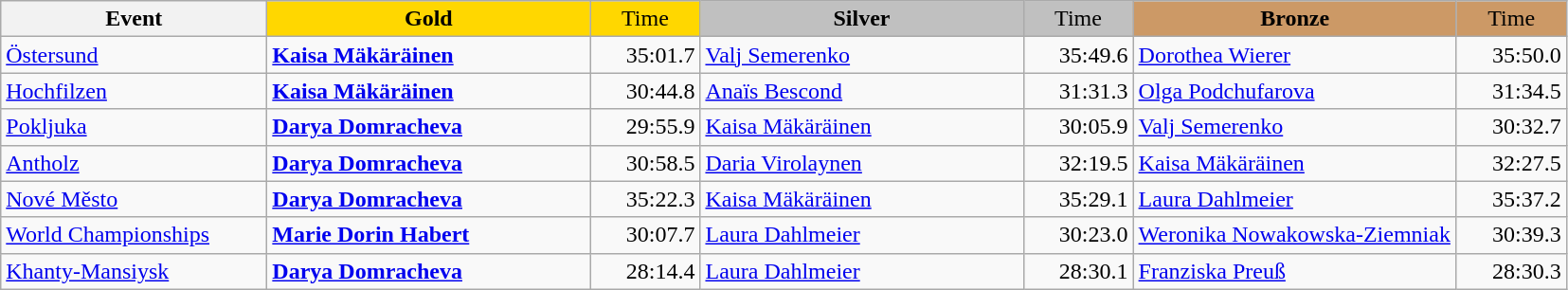<table class="wikitable">
<tr>
<th width="180">Event</th>
<th width="220" style="background:gold">Gold</th>
<th width="70" style="background:gold;font-weight:normal">Time</th>
<th width="220" style="background:silver">Silver</th>
<th width="70" style="background:silver;font-weight:normal">Time</th>
<th width="220" style="background:#CC9966">Bronze</th>
<th width="70" style="background:#CC9966;font-weight:normal">Time</th>
</tr>
<tr>
<td><a href='#'>Östersund</a><br></td>
<td><strong><a href='#'>Kaisa Mäkäräinen</a></strong><br></td>
<td align="right">35:01.7 <br> </td>
<td><a href='#'>Valj Semerenko</a><br></td>
<td align="right">35:49.6 <br> </td>
<td><a href='#'>Dorothea Wierer</a><br></td>
<td align="right">35:50.0 <br> </td>
</tr>
<tr>
<td><a href='#'>Hochfilzen</a><br></td>
<td><strong><a href='#'>Kaisa Mäkäräinen</a></strong><br></td>
<td align="right">30:44.8 <br> </td>
<td><a href='#'>Anaïs Bescond</a><br></td>
<td align="right">31:31.3 <br> </td>
<td><a href='#'>Olga Podchufarova</a><br></td>
<td align="right">31:34.5 <br> </td>
</tr>
<tr>
<td><a href='#'>Pokljuka</a><br></td>
<td><strong><a href='#'>Darya Domracheva</a></strong><br></td>
<td align="right">29:55.9 <br> </td>
<td><a href='#'>Kaisa Mäkäräinen</a><br></td>
<td align="right">30:05.9 <br> </td>
<td><a href='#'>Valj Semerenko</a><br></td>
<td align="right">30:32.7 <br> </td>
</tr>
<tr>
<td><a href='#'>Antholz</a><br></td>
<td><strong><a href='#'>Darya Domracheva</a></strong><br></td>
<td align="right">30:58.5 <br> </td>
<td><a href='#'>Daria Virolaynen</a><br></td>
<td align="right">32:19.5 <br> </td>
<td><a href='#'>Kaisa Mäkäräinen</a><br></td>
<td align="right">32:27.5 <br> </td>
</tr>
<tr>
<td><a href='#'>Nové Město</a><br></td>
<td><strong><a href='#'>Darya Domracheva</a></strong><br></td>
<td align="right">35:22.3 <br> </td>
<td><a href='#'>Kaisa Mäkäräinen</a><br></td>
<td align="right">35:29.1 <br> </td>
<td><a href='#'>Laura Dahlmeier</a><br></td>
<td align="right">35:37.2 <br> </td>
</tr>
<tr>
<td><a href='#'>World Championships</a><br></td>
<td><strong><a href='#'>Marie Dorin Habert</a></strong><br></td>
<td align="right">30:07.7 <br> </td>
<td><a href='#'>Laura Dahlmeier</a><br></td>
<td align="right">30:23.0 <br> </td>
<td><a href='#'>Weronika Nowakowska-Ziemniak</a><br></td>
<td align="right">30:39.3 <br> </td>
</tr>
<tr>
<td><a href='#'>Khanty-Mansiysk</a><br></td>
<td><strong><a href='#'>Darya Domracheva</a></strong><br></td>
<td align="right">28:14.4 <br> </td>
<td><a href='#'>Laura Dahlmeier</a><br></td>
<td align="right">28:30.1 <br> </td>
<td><a href='#'>Franziska Preuß</a><br></td>
<td align="right">28:30.3 <br> </td>
</tr>
</table>
